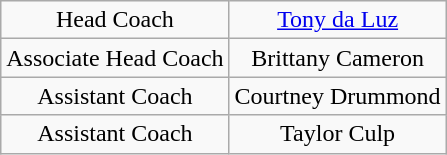<table class="wikitable" style="text-align: center;">
<tr>
<td>Head Coach</td>
<td><a href='#'>Tony da Luz</a></td>
</tr>
<tr>
<td>Associate Head Coach</td>
<td>Brittany Cameron</td>
</tr>
<tr>
<td>Assistant Coach</td>
<td>Courtney Drummond</td>
</tr>
<tr>
<td>Assistant Coach</td>
<td>Taylor Culp</td>
</tr>
</table>
